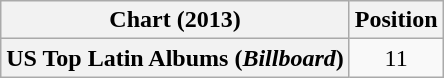<table class="wikitable plainrowheaders">
<tr>
<th scope="col">Chart (2013)</th>
<th scope="col">Position</th>
</tr>
<tr>
<th scope="row">US Top Latin Albums (<em>Billboard</em>)</th>
<td style="text-align:center;">11</td>
</tr>
</table>
